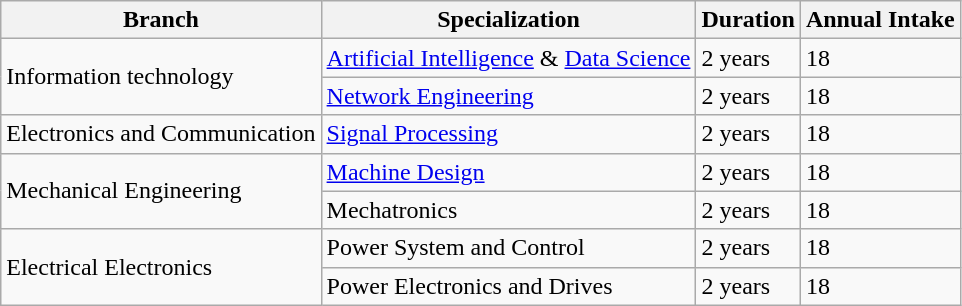<table class="wikitable">
<tr>
<th>Branch</th>
<th>Specialization</th>
<th>Duration</th>
<th>Annual Intake</th>
</tr>
<tr>
<td rowspan="2">Information technology</td>
<td><a href='#'>Artificial Intelligence</a> & <a href='#'>Data Science</a></td>
<td>2 years</td>
<td>18</td>
</tr>
<tr>
<td><a href='#'>Network Engineering</a></td>
<td>2 years</td>
<td>18</td>
</tr>
<tr>
<td>Electronics and Communication</td>
<td><a href='#'>Signal Processing</a></td>
<td>2 years</td>
<td>18</td>
</tr>
<tr>
<td rowspan="2">Mechanical Engineering</td>
<td><a href='#'>Machine Design</a></td>
<td>2 years</td>
<td>18</td>
</tr>
<tr>
<td>Mechatronics</td>
<td>2 years</td>
<td>18</td>
</tr>
<tr>
<td rowspan="2">Electrical Electronics</td>
<td>Power System and Control</td>
<td>2 years</td>
<td>18</td>
</tr>
<tr>
<td>Power Electronics and Drives</td>
<td>2 years</td>
<td>18</td>
</tr>
</table>
